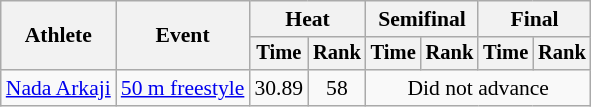<table class=wikitable style="font-size:90%">
<tr>
<th rowspan=2>Athlete</th>
<th rowspan=2>Event</th>
<th colspan="2">Heat</th>
<th colspan="2">Semifinal</th>
<th colspan="2">Final</th>
</tr>
<tr style="font-size:95%">
<th scope="col">Time</th>
<th scope="col">Rank</th>
<th scope="col">Time</th>
<th scope="col">Rank</th>
<th scope="col">Time</th>
<th scope="col">Rank</th>
</tr>
<tr align=center>
<td align=left><a href='#'>Nada Arkaji</a></td>
<td align=left><a href='#'>50 m freestyle</a></td>
<td>30.89</td>
<td>58</td>
<td colspan=4>Did not advance</td>
</tr>
</table>
